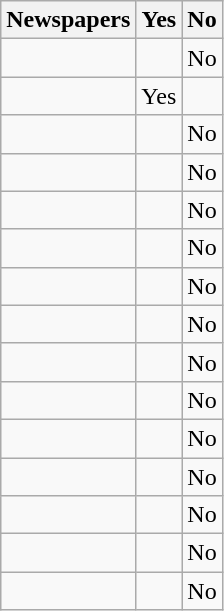<table class="wikitable">
<tr>
<th>Newspapers</th>
<th>Yes</th>
<th>No</th>
</tr>
<tr>
<td></td>
<td></td>
<td>No</td>
</tr>
<tr>
<td></td>
<td>Yes</td>
<td></td>
</tr>
<tr>
<td></td>
<td></td>
<td>No</td>
</tr>
<tr>
<td></td>
<td></td>
<td>No</td>
</tr>
<tr>
<td></td>
<td></td>
<td>No</td>
</tr>
<tr>
<td></td>
<td></td>
<td>No</td>
</tr>
<tr>
<td></td>
<td></td>
<td>No</td>
</tr>
<tr>
<td></td>
<td></td>
<td>No</td>
</tr>
<tr>
<td></td>
<td></td>
<td>No</td>
</tr>
<tr>
<td></td>
<td></td>
<td>No</td>
</tr>
<tr>
<td></td>
<td></td>
<td>No</td>
</tr>
<tr>
<td></td>
<td></td>
<td>No</td>
</tr>
<tr>
<td></td>
<td></td>
<td>No</td>
</tr>
<tr>
<td></td>
<td></td>
<td>No</td>
</tr>
<tr>
<td></td>
<td></td>
<td>No</td>
</tr>
</table>
